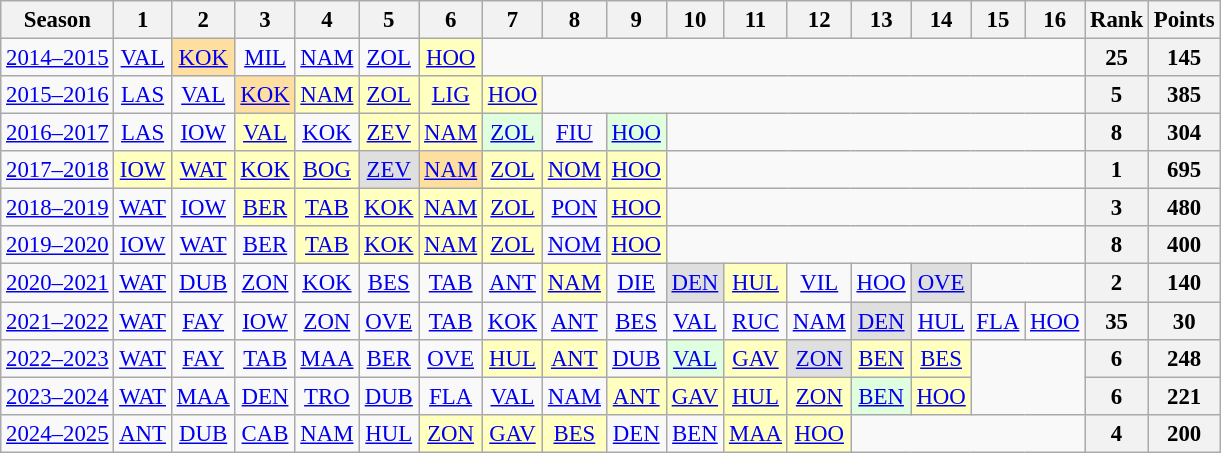<table class="wikitable" style="text-align:center; font-size:95%">
<tr>
<th>Season</th>
<th>1</th>
<th>2</th>
<th>3</th>
<th>4</th>
<th>5</th>
<th>6</th>
<th>7</th>
<th>8</th>
<th>9</th>
<th>10</th>
<th>11</th>
<th>12</th>
<th>13</th>
<th>14</th>
<th>15</th>
<th>16</th>
<th>Rank</th>
<th>Points</th>
</tr>
<tr>
<td><a href='#'>2014–2015</a></td>
<td><a href='#'>VAL</a><br></td>
<td bgcolor="#ffdf9f"><a href='#'>KOK</a><br></td>
<td><a href='#'>MIL</a><br></td>
<td><a href='#'>NAM</a><br></td>
<td><a href='#'>ZOL</a><br></td>
<td bgcolor="#ffffbf"><a href='#'>HOO</a><br></td>
<td colspan=10></td>
<th>25</th>
<th>145</th>
</tr>
<tr>
<td><a href='#'>2015–2016</a></td>
<td><a href='#'>LAS</a><br></td>
<td><a href='#'>VAL</a><br></td>
<td bgcolor="#ffdf9f"><a href='#'>KOK</a><br></td>
<td bgcolor="#ffffbf"><a href='#'>NAM</a><br></td>
<td bgcolor="#ffffbf"><a href='#'>ZOL</a><br></td>
<td bgcolor="#ffffbf"><a href='#'>LIG</a><br></td>
<td bgcolor="#ffffbf"><a href='#'>HOO</a><br></td>
<td colspan=9></td>
<th>5</th>
<th>385</th>
</tr>
<tr>
<td><a href='#'>2016–2017</a></td>
<td><a href='#'>LAS</a><br></td>
<td><a href='#'>IOW</a><br></td>
<td bgcolor="#ffffbf"><a href='#'>VAL</a><br></td>
<td><a href='#'>KOK</a><br></td>
<td bgcolor="#ffffbf"><a href='#'>ZEV</a><br></td>
<td bgcolor="#ffffbf"><a href='#'>NAM</a><br></td>
<td bgcolor="#dfffdf"><a href='#'>ZOL</a><br></td>
<td><a href='#'>FIU</a><br></td>
<td bgcolor="#dfffdf"><a href='#'>HOO</a><br></td>
<td colspan=7></td>
<th>8</th>
<th>304</th>
</tr>
<tr>
<td><a href='#'>2017–2018</a></td>
<td bgcolor="#ffffbf"><a href='#'>IOW</a><br></td>
<td bgcolor="#ffffbf"><a href='#'>WAT</a><br></td>
<td bgcolor="#ffffbf"><a href='#'>KOK</a><br></td>
<td bgcolor="#ffffbf"><a href='#'>BOG</a><br></td>
<td bgcolor="#dfdfdf"><a href='#'>ZEV</a><br></td>
<td bgcolor="#ffdf9f"><a href='#'>NAM</a><br></td>
<td bgcolor="#ffffbf"><a href='#'>ZOL</a><br></td>
<td bgcolor="#ffffbf"><a href='#'>NOM</a><br></td>
<td bgcolor="#ffffbf"><a href='#'>HOO</a><br></td>
<td colspan=7></td>
<th>1</th>
<th>695</th>
</tr>
<tr>
<td><a href='#'>2018–2019</a></td>
<td><a href='#'>WAT</a><br></td>
<td><a href='#'>IOW</a><br></td>
<td bgcolor="#ffffbf"><a href='#'>BER</a><br></td>
<td bgcolor="#ffffbf"><a href='#'>TAB</a><br></td>
<td bgcolor="#ffffbf"><a href='#'>KOK</a><br></td>
<td bgcolor="#ffffbf"><a href='#'>NAM</a><br></td>
<td bgcolor="#ffffbf"><a href='#'>ZOL</a><br></td>
<td><a href='#'>PON</a><br></td>
<td bgcolor="#ffffbf"><a href='#'>HOO</a><br></td>
<td colspan=7></td>
<th>3</th>
<th>480</th>
</tr>
<tr>
<td><a href='#'>2019–2020</a></td>
<td><a href='#'>IOW</a><br></td>
<td><a href='#'>WAT</a><br></td>
<td><a href='#'>BER</a><br></td>
<td bgcolor="#ffffbf"><a href='#'>TAB</a><br></td>
<td bgcolor="#ffffbf"><a href='#'>KOK</a><br></td>
<td bgcolor="#ffffbf"><a href='#'>NAM</a><br></td>
<td bgcolor="#ffffbf"><a href='#'>ZOL</a><br></td>
<td><a href='#'>NOM</a><br></td>
<td bgcolor="#ffffbf"><a href='#'>HOO</a><br></td>
<td colspan=7></td>
<th>8</th>
<th>400</th>
</tr>
<tr>
<td><a href='#'>2020–2021</a></td>
<td><a href='#'>WAT</a><br></td>
<td><a href='#'>DUB</a><br></td>
<td><a href='#'>ZON</a><br></td>
<td><a href='#'>KOK</a><br></td>
<td><a href='#'>BES</a><br></td>
<td><a href='#'>TAB</a><br></td>
<td><a href='#'>ANT</a><br></td>
<td bgcolor="#ffffbf"><a href='#'>NAM</a><br></td>
<td><a href='#'>DIE</a><br></td>
<td bgcolor="#dfdfdf"><a href='#'>DEN</a><br></td>
<td bgcolor="#ffffbf"><a href='#'>HUL</a><br></td>
<td><a href='#'>VIL</a><br></td>
<td><a href='#'>HOO</a><br></td>
<td bgcolor="#dfdfdf"><a href='#'>OVE</a><br></td>
<td colspan=2></td>
<th>2</th>
<th>140</th>
</tr>
<tr>
<td><a href='#'>2021–2022</a></td>
<td><a href='#'>WAT</a><br></td>
<td><a href='#'>FAY</a><br></td>
<td><a href='#'>IOW</a><br></td>
<td><a href='#'>ZON</a><br></td>
<td><a href='#'>OVE</a><br></td>
<td><a href='#'>TAB</a><br></td>
<td><a href='#'>KOK</a><br></td>
<td><a href='#'>ANT</a><br></td>
<td><a href='#'>BES</a><br></td>
<td><a href='#'>VAL</a><br></td>
<td><a href='#'>RUC</a><br></td>
<td><a href='#'>NAM</a><br></td>
<td bgcolor="#dfdfdf"><a href='#'>DEN</a><br></td>
<td><a href='#'>HUL</a><br></td>
<td><a href='#'>FLA</a><br></td>
<td><a href='#'>HOO</a><br></td>
<th>35</th>
<th>30</th>
</tr>
<tr>
<td><a href='#'>2022–2023</a></td>
<td><a href='#'>WAT</a><br></td>
<td><a href='#'>FAY</a><br></td>
<td><a href='#'>TAB</a><br></td>
<td><a href='#'>MAA</a><br></td>
<td><a href='#'>BER</a><br></td>
<td><a href='#'>OVE</a><br></td>
<td bgcolor="#ffffbf"><a href='#'>HUL</a><br></td>
<td bgcolor="#ffffbf"><a href='#'>ANT</a><br></td>
<td><a href='#'>DUB</a><br></td>
<td bgcolor="#dfffdf"><a href='#'>VAL</a><br></td>
<td bgcolor="#ffffbf"><a href='#'>GAV</a><br></td>
<td bgcolor="#dfdfdf"><a href='#'>ZON</a><br></td>
<td bgcolor="#ffffbf"><a href='#'>BEN</a><br></td>
<td bgcolor="#ffffbf"><a href='#'>BES</a><br></td>
<td colspan=2 rowspan=2></td>
<th>6</th>
<th>248</th>
</tr>
<tr>
<td><a href='#'>2023–2024</a></td>
<td><a href='#'>WAT</a><br></td>
<td><a href='#'>MAA</a><br></td>
<td><a href='#'>DEN</a><br></td>
<td><a href='#'>TRO</a><br></td>
<td><a href='#'>DUB</a><br></td>
<td><a href='#'>FLA</a><br></td>
<td><a href='#'>VAL</a><br></td>
<td><a href='#'>NAM</a><br></td>
<td bgcolor="#ffffbf"><a href='#'>ANT</a><br></td>
<td bgcolor="#ffffbf"><a href='#'>GAV</a><br></td>
<td bgcolor="#ffffbf"><a href='#'>HUL</a><br></td>
<td bgcolor="#ffffbf"><a href='#'>ZON</a><br></td>
<td bgcolor="#dfffdf"><a href='#'>BEN</a><br></td>
<td bgcolor="#ffffbf"><a href='#'>HOO</a><br></td>
<th>6</th>
<th>221</th>
</tr>
<tr>
<td><a href='#'>2024–2025</a></td>
<td><a href='#'>ANT</a><br></td>
<td><a href='#'>DUB</a><br></td>
<td><a href='#'>CAB</a><br></td>
<td><a href='#'>NAM</a><br></td>
<td><a href='#'>HUL</a><br></td>
<td bgcolor="#ffffbf"><a href='#'>ZON</a><br></td>
<td bgcolor="#ffffbf"><a href='#'>GAV</a><br></td>
<td bgcolor="#ffffbf"><a href='#'>BES</a><br></td>
<td><a href='#'>DEN</a><br></td>
<td><a href='#'>BEN</a><br></td>
<td bgcolor="#ffffbf"><a href='#'>MAA</a><br></td>
<td bgcolor="#ffffbf"><a href='#'>HOO</a><br></td>
<td colspan=4></td>
<th>4</th>
<th>200</th>
</tr>
</table>
